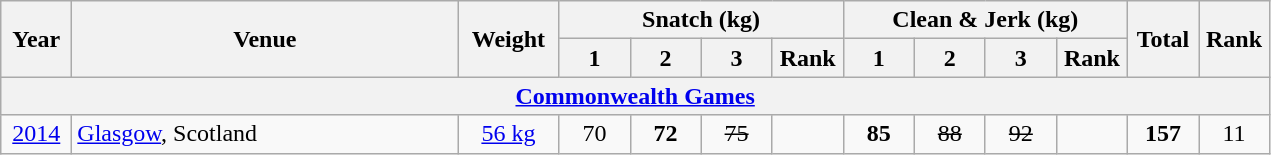<table class = "wikitable" style="text-align:center;">
<tr>
<th rowspan=2 width=40>Year</th>
<th rowspan=2 width=250>Venue</th>
<th rowspan=2 width=60>Weight</th>
<th colspan=4>Snatch (kg)</th>
<th colspan=4>Clean & Jerk (kg)</th>
<th rowspan=2 width=40>Total</th>
<th rowspan=2 width=40>Rank</th>
</tr>
<tr>
<th width=40>1</th>
<th width=40>2</th>
<th width=40>3</th>
<th width=40>Rank</th>
<th width=40>1</th>
<th width=40>2</th>
<th width=40>3</th>
<th width=40>Rank</th>
</tr>
<tr>
<th colspan=13><a href='#'>Commonwealth Games</a></th>
</tr>
<tr>
<td><a href='#'>2014</a></td>
<td align=left> <a href='#'>Glasgow</a>, Scotland</td>
<td><a href='#'>56 kg</a></td>
<td>70</td>
<td><strong>72</strong></td>
<td><s>75</s></td>
<td></td>
<td><strong>85</strong></td>
<td><s>88</s></td>
<td><s>92</s></td>
<td></td>
<td><strong>157</strong></td>
<td>11</td>
</tr>
</table>
